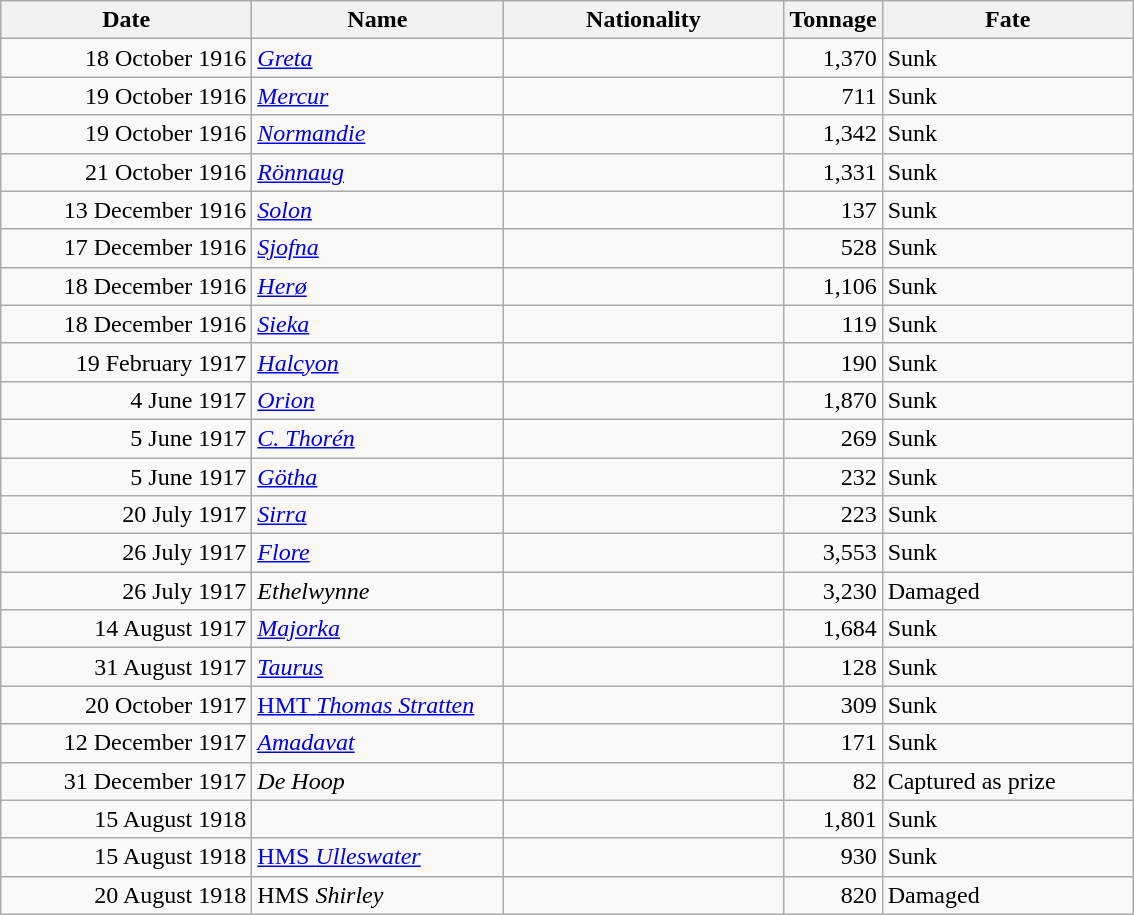<table class="wikitable sortable">
<tr>
<th width="160px">Date</th>
<th width="160px">Name</th>
<th width="180px">Nationality</th>
<th width="25px">Tonnage</th>
<th width="160px">Fate</th>
</tr>
<tr>
<td align="right">18 October 1916</td>
<td align="left"><a href='#'><em>Greta</em></a></td>
<td align="left"></td>
<td align="right">1,370</td>
<td align="left">Sunk</td>
</tr>
<tr>
<td align="right">19 October 1916</td>
<td align="left"><a href='#'><em>Mercur</em></a></td>
<td align="left"></td>
<td align="right">711</td>
<td align="left">Sunk</td>
</tr>
<tr>
<td align="right">19 October 1916</td>
<td align="left"><a href='#'><em>Normandie</em></a></td>
<td align="left"></td>
<td align="right">1,342</td>
<td align="left">Sunk</td>
</tr>
<tr>
<td align="right">21 October 1916</td>
<td align="left"><a href='#'><em>Rönnaug</em></a></td>
<td align="left"></td>
<td align="right">1,331</td>
<td align="left">Sunk</td>
</tr>
<tr>
<td align="right">13 December 1916</td>
<td align="left"><a href='#'><em>Solon</em></a></td>
<td align="left"></td>
<td align="right">137</td>
<td align="left">Sunk</td>
</tr>
<tr>
<td align="right">17 December 1916</td>
<td align="left"><a href='#'><em>Sjofna</em></a></td>
<td align="left"></td>
<td align="right">528</td>
<td align="left">Sunk</td>
</tr>
<tr>
<td align="right">18 December 1916</td>
<td align="left"><a href='#'><em>Herø</em></a></td>
<td align="left"></td>
<td align="right">1,106</td>
<td align="left">Sunk</td>
</tr>
<tr>
<td align="right">18 December 1916</td>
<td align="left"><a href='#'><em>Sieka</em></a></td>
<td align="left"></td>
<td align="right">119</td>
<td align="left">Sunk</td>
</tr>
<tr>
<td align="right">19 February 1917</td>
<td align="left"><a href='#'><em>Halcyon</em></a></td>
<td align="left"></td>
<td align="right">190</td>
<td align="left">Sunk</td>
</tr>
<tr>
<td align="right">4 June 1917</td>
<td align="left"><a href='#'><em>Orion</em></a></td>
<td align="left"></td>
<td align="right">1,870</td>
<td align="left">Sunk</td>
</tr>
<tr>
<td align="right">5 June 1917</td>
<td align="left"><a href='#'><em>C. Thorén</em></a></td>
<td align="left"></td>
<td align="right">269</td>
<td align="left">Sunk</td>
</tr>
<tr>
<td align="right">5 June 1917</td>
<td align="left"><a href='#'><em>Götha</em></a></td>
<td align="left"></td>
<td align="right">232</td>
<td align="left">Sunk</td>
</tr>
<tr>
<td align="right">20 July 1917</td>
<td align="left"><a href='#'><em>Sirra</em></a></td>
<td align="left"></td>
<td align="right">223</td>
<td align="left">Sunk</td>
</tr>
<tr>
<td align="right">26 July 1917</td>
<td align="left"><a href='#'><em>Flore</em></a></td>
<td align="left"></td>
<td align="right">3,553</td>
<td align="left">Sunk</td>
</tr>
<tr>
<td align="right">26 July 1917</td>
<td align="left"><em>Ethelwynne</em></td>
<td align="left"></td>
<td align="right">3,230</td>
<td align="left">Damaged</td>
</tr>
<tr>
<td align="right">14 August 1917</td>
<td align="left"><a href='#'><em>Majorka</em></a></td>
<td align="left"></td>
<td align="right">1,684</td>
<td align="left">Sunk</td>
</tr>
<tr>
<td align="right">31 August 1917</td>
<td align="left"><a href='#'><em>Taurus</em></a></td>
<td align="left"></td>
<td align="right">128</td>
<td align="left">Sunk</td>
</tr>
<tr>
<td align="right">20 October 1917</td>
<td align="left"><a href='#'>HMT <em>Thomas Stratten</em></a></td>
<td align="left"></td>
<td align="right">309</td>
<td align="left">Sunk</td>
</tr>
<tr>
<td align="right">12 December 1917</td>
<td align="left"><a href='#'><em>Amadavat</em></a></td>
<td align="left"></td>
<td align="right">171</td>
<td align="left">Sunk</td>
</tr>
<tr>
<td align="right">31 December 1917</td>
<td align="left"><em>De Hoop</em></td>
<td align="left"></td>
<td align="right">82</td>
<td align="left">Captured as prize</td>
</tr>
<tr>
<td align="right">15 August 1918</td>
<td align="left"></td>
<td align="left"></td>
<td align="right">1,801</td>
<td align="left">Sunk</td>
</tr>
<tr>
<td align="right">15 August 1918</td>
<td align="left"><a href='#'>HMS <em>Ulleswater</em></a></td>
<td align="left"></td>
<td align="right">930</td>
<td align="left">Sunk</td>
</tr>
<tr>
<td align="right">20 August 1918</td>
<td align="left">HMS <em>Shirley</em></td>
<td align="left"></td>
<td align="right">820</td>
<td align="left">Damaged</td>
</tr>
</table>
